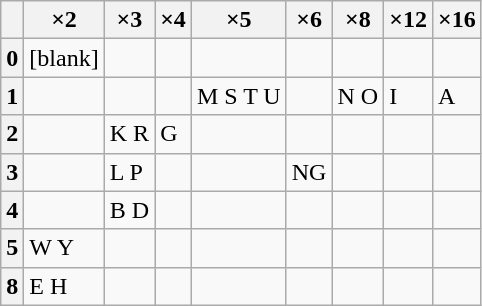<table class="wikitable floatright">
<tr>
<th></th>
<th>×2</th>
<th>×3</th>
<th>×4</th>
<th>×5</th>
<th>×6</th>
<th>×8</th>
<th>×12</th>
<th>×16</th>
</tr>
<tr>
<th>0</th>
<td>[blank]</td>
<td></td>
<td></td>
<td></td>
<td></td>
<td></td>
<td></td>
<td></td>
</tr>
<tr>
<th>1</th>
<td></td>
<td></td>
<td></td>
<td>M S T U</td>
<td></td>
<td>N O</td>
<td>I</td>
<td>A</td>
</tr>
<tr>
<th>2</th>
<td></td>
<td>K R</td>
<td>G</td>
<td></td>
<td></td>
<td></td>
<td></td>
<td></td>
</tr>
<tr>
<th>3</th>
<td></td>
<td>L P</td>
<td></td>
<td></td>
<td>NG</td>
<td></td>
<td></td>
<td></td>
</tr>
<tr>
<th>4</th>
<td></td>
<td>B D</td>
<td></td>
<td></td>
<td></td>
<td></td>
<td></td>
<td></td>
</tr>
<tr>
<th>5</th>
<td>W Y</td>
<td></td>
<td></td>
<td></td>
<td></td>
<td></td>
<td></td>
<td></td>
</tr>
<tr>
<th>8</th>
<td>E H</td>
<td></td>
<td></td>
<td></td>
<td></td>
<td></td>
<td></td>
<td></td>
</tr>
</table>
